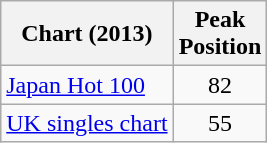<table class="wikitable plainrowheaders sortable">
<tr>
<th>Chart (2013)</th>
<th>Peak<br>Position</th>
</tr>
<tr>
<td><a href='#'>Japan Hot 100</a></td>
<td style="text-align:center;">82</td>
</tr>
<tr>
<td><a href='#'>UK singles chart</a></td>
<td style="text-align:center;">55</td>
</tr>
</table>
